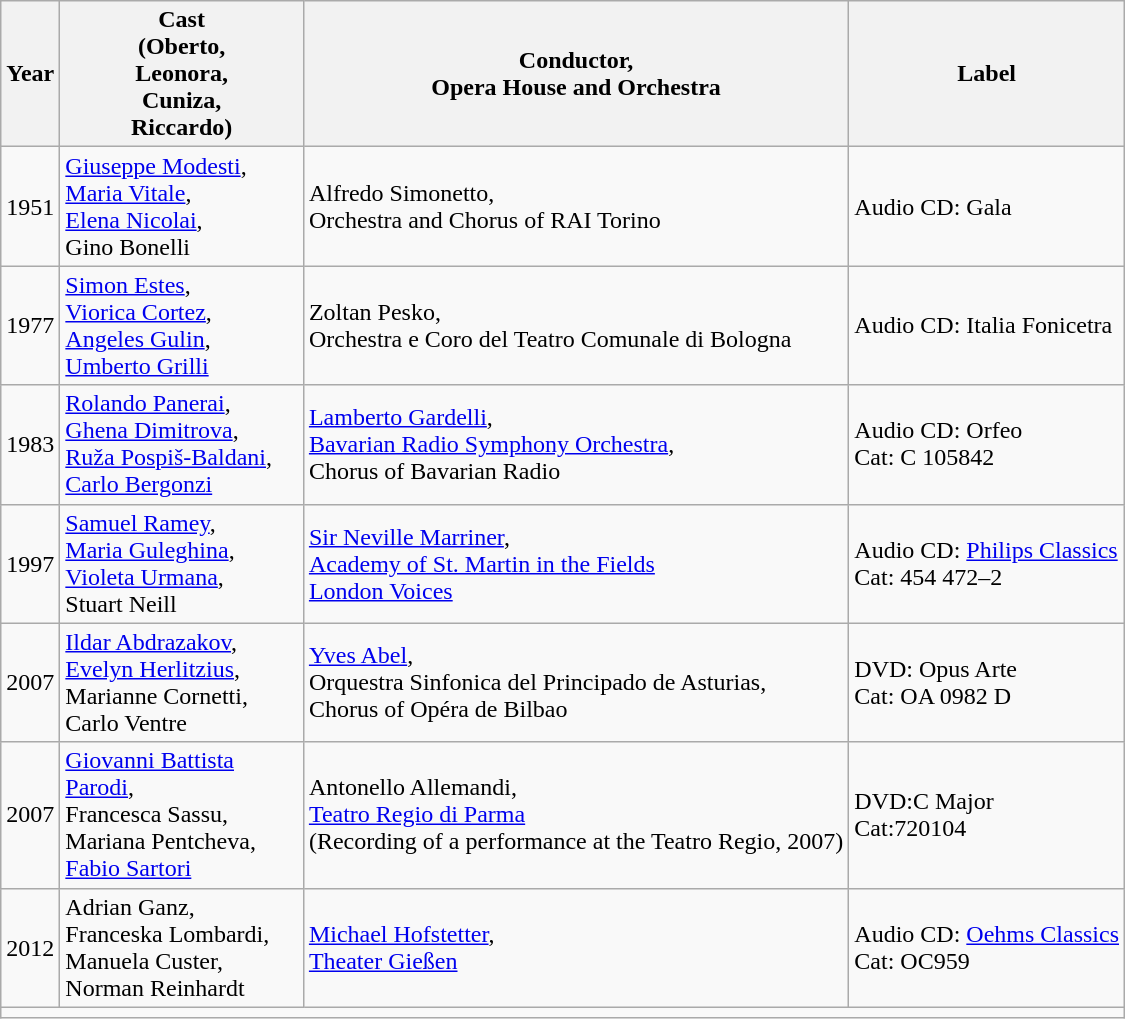<table class="wikitable">
<tr>
<th>Year</th>
<th width="155">Cast<br>(Oberto,<br>Leonora,<br>Cuniza,<br>Riccardo)</th>
<th>Conductor,<br>Opera House and Orchestra</th>
<th>Label</th>
</tr>
<tr>
<td>1951</td>
<td><a href='#'>Giuseppe Modesti</a>,<br><a href='#'>Maria Vitale</a>,<br><a href='#'>Elena Nicolai</a>,<br>Gino Bonelli</td>
<td>Alfredo Simonetto,<br>Orchestra and Chorus of RAI Torino</td>
<td>Audio CD: Gala</td>
</tr>
<tr>
<td>1977</td>
<td><a href='#'>Simon Estes</a>, <br> <a href='#'>Viorica Cortez</a>, <br><a href='#'>Angeles Gulin</a>,<br><a href='#'>Umberto Grilli</a></td>
<td>Zoltan Pesko, <br>Orchestra e Coro del Teatro Comunale di Bologna</td>
<td>Audio CD: Italia Fonicetra</td>
</tr>
<tr>
<td>1983</td>
<td><a href='#'>Rolando Panerai</a>,<br> <a href='#'>Ghena Dimitrova</a>,<br> <a href='#'>Ruža Pospiš-Baldani</a>,<br><a href='#'>Carlo Bergonzi</a></td>
<td><a href='#'>Lamberto Gardelli</a>,<br><a href='#'>Bavarian Radio Symphony Orchestra</a>,<br> Chorus of Bavarian Radio</td>
<td>Audio CD: Orfeo<br>Cat: C 105842</td>
</tr>
<tr>
<td>1997</td>
<td><a href='#'>Samuel Ramey</a>,<br><a href='#'>Maria Guleghina</a>,<br><a href='#'>Violeta Urmana</a>,<br>Stuart Neill</td>
<td><a href='#'>Sir Neville Marriner</a>,<br><a href='#'>Academy of St. Martin in the Fields</a> <br> <a href='#'>London Voices</a></td>
<td>Audio CD: <a href='#'>Philips Classics</a><br>Cat: 454 472–2</td>
</tr>
<tr>
<td>2007</td>
<td><a href='#'>Ildar Abdrazakov</a>,<br><a href='#'>Evelyn Herlitzius</a>,<br>Marianne Cornetti,<br>Carlo Ventre</td>
<td><a href='#'>Yves Abel</a>,<br>Orquestra Sinfonica del Principado de Asturias,<br> Chorus of Opéra de Bilbao</td>
<td>DVD: Opus Arte<br>Cat: OA 0982 D</td>
</tr>
<tr>
<td>2007</td>
<td><a href='#'>Giovanni Battista Parodi</a>,<br>Francesca Sassu,<br>Mariana Pentcheva,<br><a href='#'>Fabio Sartori</a></td>
<td>Antonello Allemandi,<br><a href='#'>Teatro Regio di Parma</a><br>(Recording of a performance at the Teatro Regio,  2007)</td>
<td>DVD:C Major<br>Cat:720104</td>
</tr>
<tr>
<td>2012</td>
<td>Adrian Ganz,<br>Franceska Lombardi,
Manuela Custer,
Norman Reinhardt</td>
<td><a href='#'>Michael Hofstetter</a>,<br><a href='#'>Theater Gießen</a></td>
<td>Audio CD: <a href='#'>Oehms Classics</a><br>Cat: OC959</td>
</tr>
<tr>
<td colspan="4"></td>
</tr>
</table>
